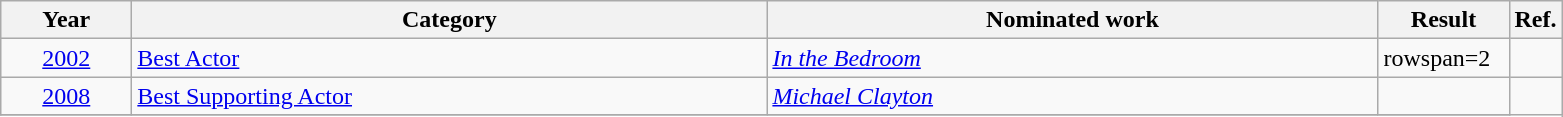<table class=wikitable>
<tr>
<th scope="col" style="width:5em;">Year</th>
<th scope="col" style="width:26em;">Category</th>
<th scope="col" style="width:25em;">Nominated work</th>
<th scope="col" style="width:5em;">Result</th>
<th>Ref.</th>
</tr>
<tr>
<td style="text-align:center;"><a href='#'>2002</a></td>
<td><a href='#'>Best Actor</a></td>
<td><em><a href='#'>In the Bedroom</a></em></td>
<td>rowspan=2 </td>
<td></td>
</tr>
<tr>
<td style="text-align:center;"><a href='#'>2008</a></td>
<td><a href='#'>Best Supporting Actor</a></td>
<td><em><a href='#'>Michael Clayton</a></em></td>
<td></td>
</tr>
<tr>
</tr>
</table>
